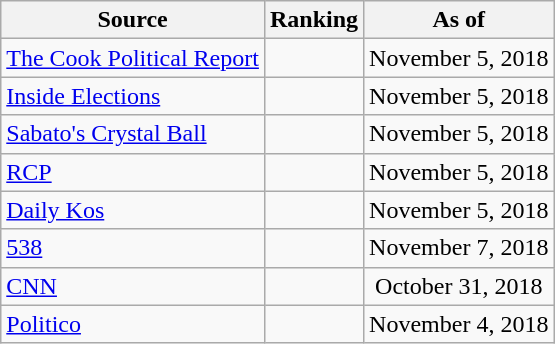<table class="wikitable" style="text-align:center">
<tr>
<th>Source</th>
<th>Ranking</th>
<th>As of</th>
</tr>
<tr>
<td align=left><a href='#'>The Cook Political Report</a></td>
<td></td>
<td>November 5, 2018</td>
</tr>
<tr>
<td align=left><a href='#'>Inside Elections</a></td>
<td></td>
<td>November 5, 2018</td>
</tr>
<tr>
<td align=left><a href='#'>Sabato's Crystal Ball</a></td>
<td></td>
<td>November 5, 2018</td>
</tr>
<tr>
<td align="left"><a href='#'>RCP</a></td>
<td></td>
<td>November 5, 2018</td>
</tr>
<tr>
<td align="left"><a href='#'>Daily Kos</a></td>
<td></td>
<td>November 5, 2018</td>
</tr>
<tr>
<td align="left"><a href='#'>538</a></td>
<td></td>
<td>November 7, 2018</td>
</tr>
<tr>
<td align="left"><a href='#'>CNN</a></td>
<td></td>
<td>October 31, 2018</td>
</tr>
<tr>
<td align="left"><a href='#'>Politico</a></td>
<td></td>
<td>November 4, 2018</td>
</tr>
</table>
